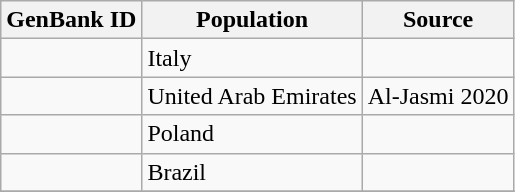<table class="wikitable sortable">
<tr>
<th scope="col">GenBank ID</th>
<th scope="col">Population</th>
<th scope="col">Source</th>
</tr>
<tr>
<td></td>
<td>Italy</td>
<td></td>
</tr>
<tr>
<td></td>
<td>United Arab Emirates</td>
<td>Al-Jasmi 2020</td>
</tr>
<tr>
<td></td>
<td>Poland</td>
<td></td>
</tr>
<tr>
<td></td>
<td>Brazil</td>
<td></td>
</tr>
<tr>
</tr>
</table>
